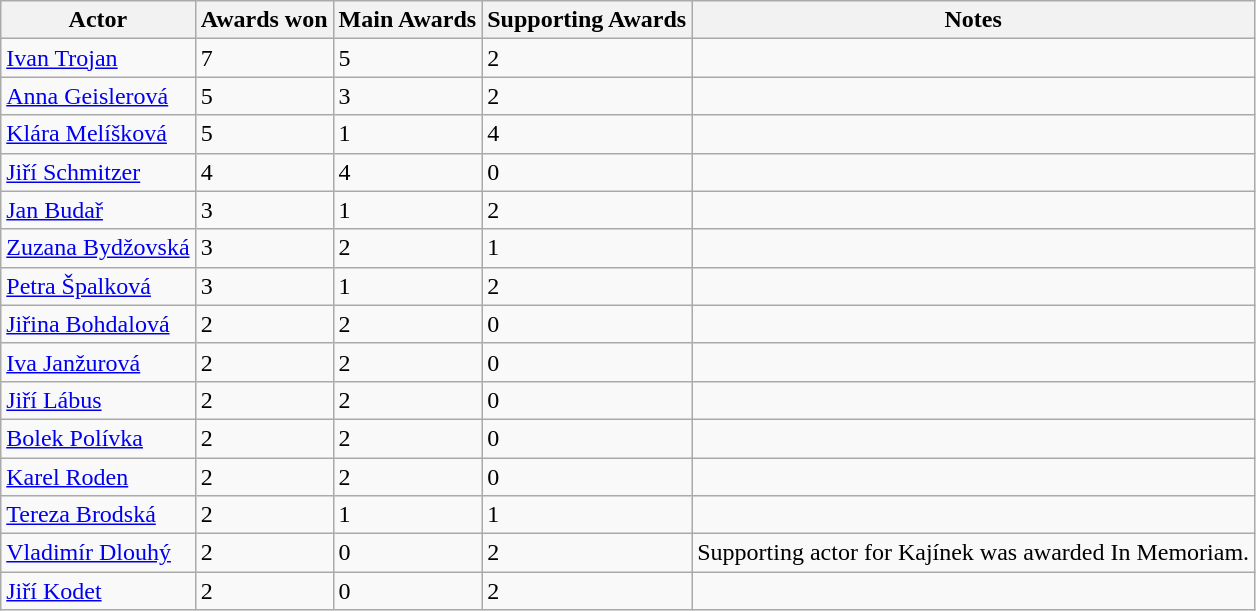<table class="wikitable">
<tr>
<th>Actor</th>
<th>Awards won</th>
<th>Main Awards</th>
<th>Supporting Awards</th>
<th>Notes</th>
</tr>
<tr>
<td><a href='#'>Ivan Trojan</a></td>
<td>7</td>
<td>5</td>
<td>2</td>
<td></td>
</tr>
<tr>
<td><a href='#'>Anna Geislerová</a></td>
<td>5</td>
<td>3</td>
<td>2</td>
<td></td>
</tr>
<tr>
<td><a href='#'>Klára Melíšková</a></td>
<td>5</td>
<td>1</td>
<td>4</td>
<td></td>
</tr>
<tr>
<td><a href='#'>Jiří Schmitzer</a></td>
<td>4</td>
<td>4</td>
<td>0</td>
<td></td>
</tr>
<tr>
<td><a href='#'>Jan Budař</a></td>
<td>3</td>
<td>1</td>
<td>2</td>
<td></td>
</tr>
<tr>
<td><a href='#'>Zuzana Bydžovská</a></td>
<td>3</td>
<td>2</td>
<td>1</td>
<td></td>
</tr>
<tr>
<td><a href='#'>Petra Špalková</a></td>
<td>3</td>
<td>1</td>
<td>2</td>
<td></td>
</tr>
<tr>
<td><a href='#'>Jiřina Bohdalová</a></td>
<td>2</td>
<td>2</td>
<td>0</td>
<td></td>
</tr>
<tr>
<td><a href='#'>Iva Janžurová</a></td>
<td>2</td>
<td>2</td>
<td>0</td>
<td></td>
</tr>
<tr>
<td><a href='#'>Jiří Lábus</a></td>
<td>2</td>
<td>2</td>
<td>0</td>
<td></td>
</tr>
<tr>
<td><a href='#'>Bolek Polívka</a></td>
<td>2</td>
<td>2</td>
<td>0</td>
<td></td>
</tr>
<tr>
<td><a href='#'>Karel Roden</a></td>
<td>2</td>
<td>2</td>
<td>0</td>
<td></td>
</tr>
<tr>
<td><a href='#'>Tereza Brodská</a></td>
<td>2</td>
<td>1</td>
<td>1</td>
<td></td>
</tr>
<tr>
<td><a href='#'>Vladimír Dlouhý</a></td>
<td>2</td>
<td>0</td>
<td>2</td>
<td>Supporting actor for Kajínek was awarded In Memoriam.</td>
</tr>
<tr>
<td><a href='#'>Jiří Kodet</a></td>
<td>2</td>
<td>0</td>
<td>2</td>
<td></td>
</tr>
</table>
